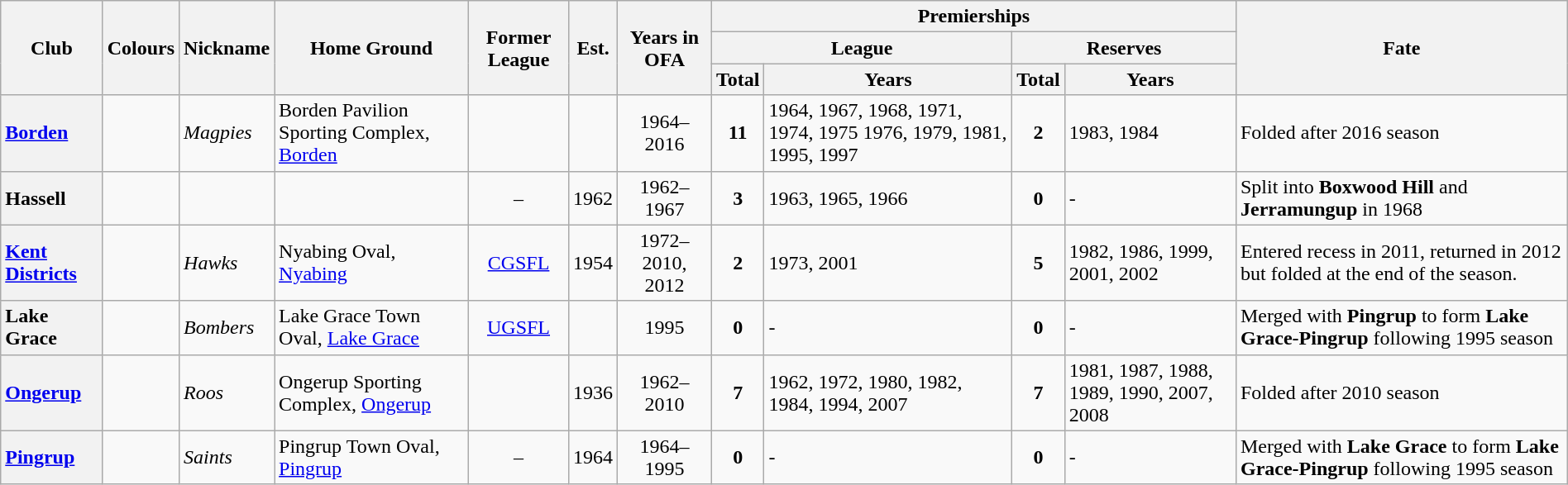<table class="wikitable sortable" style="text-align:center; width:100%">
<tr>
<th rowspan="3">Club</th>
<th rowspan="3">Colours</th>
<th rowspan="3">Nickname</th>
<th rowspan="3">Home Ground</th>
<th rowspan="3">Former League</th>
<th rowspan="3">Est.</th>
<th rowspan="3">Years in OFA</th>
<th colspan="4">Premierships</th>
<th rowspan="3">Fate</th>
</tr>
<tr>
<th colspan="2">League</th>
<th colspan="2">Reserves</th>
</tr>
<tr>
<th>Total</th>
<th>Years</th>
<th>Total</th>
<th>Years</th>
</tr>
<tr>
<th style="text-align:left"><a href='#'>Borden</a></th>
<td></td>
<td align="left"><em>Magpies</em></td>
<td align="left">Borden Pavilion Sporting Complex, <a href='#'>Borden</a></td>
<td></td>
<td></td>
<td>1964–2016</td>
<td><strong>11</strong></td>
<td align="left">1964, 1967, 1968, 1971, 1974, 1975 1976, 1979, 1981, 1995, 1997</td>
<td><strong>2</strong></td>
<td align="left">1983, 1984</td>
<td align="left">Folded after 2016 season</td>
</tr>
<tr>
<th style="text-align:left">Hassell</th>
<td align="center"></td>
<td align="left"></td>
<td align="left"></td>
<td>–</td>
<td>1962</td>
<td>1962–1967</td>
<td><strong>3</strong></td>
<td align="left">1963, 1965, 1966</td>
<td><strong>0</strong></td>
<td align="left">-</td>
<td align="left">Split into <strong>Boxwood Hill</strong> and <strong>Jerramungup</strong> in 1968</td>
</tr>
<tr>
<th style="text-align:left"><a href='#'>Kent Districts</a></th>
<td></td>
<td align="left"><em>Hawks</em></td>
<td align="left">Nyabing Oval, <a href='#'>Nyabing</a></td>
<td><a href='#'>CGSFL</a></td>
<td>1954</td>
<td>1972–2010, 2012</td>
<td><strong>2</strong></td>
<td align="left">1973, 2001</td>
<td><strong>5</strong></td>
<td align="left">1982, 1986, 1999, 2001, 2002</td>
<td align="left">Entered recess in 2011, returned in 2012 but folded at the end of the season.</td>
</tr>
<tr>
<th style="text-align:left">Lake Grace</th>
<td></td>
<td align="left"><em>Bombers</em></td>
<td align="left">Lake Grace Town Oval, <a href='#'>Lake Grace</a></td>
<td><a href='#'>UGSFL</a></td>
<td></td>
<td>1995</td>
<td><strong>0</strong></td>
<td align="left">-</td>
<td><strong>0</strong></td>
<td align="left">-</td>
<td align="left">Merged with <strong>Pingrup</strong> to form <strong>Lake Grace-Pingrup</strong> following 1995 season</td>
</tr>
<tr>
<th style="text-align:left"><a href='#'>Ongerup</a></th>
<td></td>
<td align="left"><em>Roos</em></td>
<td align="left">Ongerup Sporting Complex, <a href='#'>Ongerup</a></td>
<td></td>
<td>1936</td>
<td>1962–2010</td>
<td><strong>7</strong></td>
<td align="left">1962, 1972, 1980, 1982, 1984, 1994, 2007</td>
<td><strong>7</strong></td>
<td align="left">1981, 1987, 1988, 1989, 1990, 2007, 2008</td>
<td align="left">Folded after 2010 season</td>
</tr>
<tr>
<th style="text-align:left"><a href='#'>Pingrup</a></th>
<td></td>
<td align="left"><em>Saints</em></td>
<td align="left">Pingrup Town Oval, <a href='#'>Pingrup</a></td>
<td>–</td>
<td>1964</td>
<td>1964–1995</td>
<td><strong>0</strong></td>
<td align="left">-</td>
<td><strong>0</strong></td>
<td align="left">-</td>
<td align="left">Merged with <strong>Lake Grace</strong> to form <strong>Lake Grace-Pingrup</strong> following 1995 season</td>
</tr>
</table>
